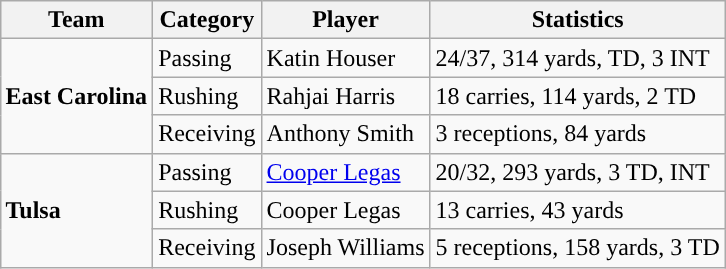<table class="wikitable" style="float: right;">
<tr>
<th>Team</th>
<th>Category</th>
<th>Player</th>
<th>Statistics</th>
</tr>
<tr>
<td rowspan=3><strong>East Carolina</strong></td>
<td>Passing</td>
<td>Katin Houser</td>
<td>24/37, 314 yards, TD, 3 INT</td>
</tr>
<tr>
<td>Rushing</td>
<td>Rahjai Harris</td>
<td>18 carries, 114 yards, 2 TD</td>
</tr>
<tr>
<td>Receiving</td>
<td>Anthony Smith</td>
<td>3 receptions, 84 yards</td>
</tr>
<tr>
<td rowspan=3><strong>Tulsa</strong></td>
<td>Passing</td>
<td><a href='#'>Cooper Legas</a></td>
<td>20/32, 293 yards, 3 TD, INT</td>
</tr>
<tr>
<td>Rushing</td>
<td>Cooper Legas</td>
<td>13 carries, 43 yards</td>
</tr>
<tr>
<td>Receiving</td>
<td>Joseph Williams</td>
<td>5 receptions, 158 yards, 3 TD</td>
</tr>
</table>
